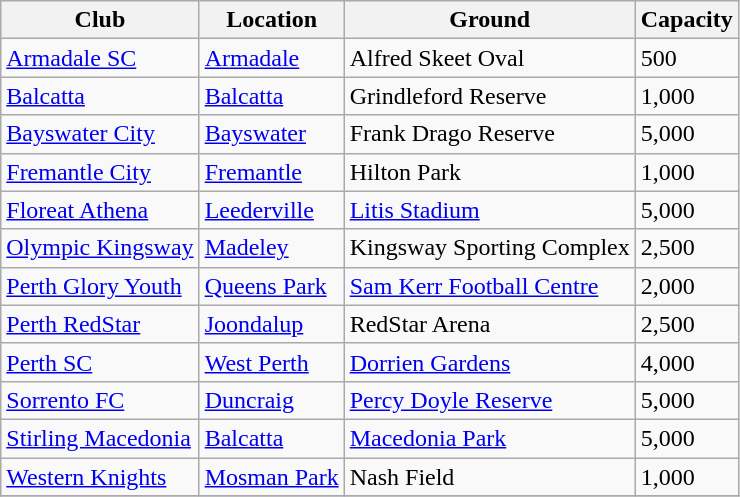<table class="wikitable sortable">
<tr>
<th>Club</th>
<th>Location</th>
<th>Ground</th>
<th>Capacity</th>
</tr>
<tr>
<td><a href='#'>Armadale SC</a></td>
<td><a href='#'>Armadale</a></td>
<td>Alfred Skeet Oval</td>
<td>500</td>
</tr>
<tr>
<td><a href='#'>Balcatta</a></td>
<td><a href='#'>Balcatta</a></td>
<td>Grindleford Reserve</td>
<td>1,000</td>
</tr>
<tr>
<td><a href='#'>Bayswater City</a></td>
<td><a href='#'>Bayswater</a></td>
<td>Frank Drago Reserve</td>
<td>5,000</td>
</tr>
<tr>
<td><a href='#'>Fremantle City</a></td>
<td><a href='#'>Fremantle</a></td>
<td>Hilton Park</td>
<td>1,000</td>
</tr>
<tr>
<td><a href='#'>Floreat Athena</a></td>
<td><a href='#'>Leederville</a></td>
<td><a href='#'>Litis Stadium</a></td>
<td>5,000</td>
</tr>
<tr>
<td><a href='#'>Olympic Kingsway</a></td>
<td><a href='#'>Madeley</a></td>
<td>Kingsway Sporting Complex</td>
<td>2,500</td>
</tr>
<tr>
<td><a href='#'>Perth Glory Youth</a></td>
<td><a href='#'>Queens Park</a></td>
<td><a href='#'>Sam Kerr Football Centre</a></td>
<td>2,000</td>
</tr>
<tr>
<td><a href='#'>Perth RedStar</a></td>
<td><a href='#'>Joondalup</a></td>
<td>RedStar Arena</td>
<td>2,500</td>
</tr>
<tr>
<td><a href='#'>Perth SC</a></td>
<td><a href='#'>West Perth</a></td>
<td><a href='#'>Dorrien Gardens</a></td>
<td>4,000</td>
</tr>
<tr>
<td><a href='#'>Sorrento FC</a></td>
<td><a href='#'>Duncraig</a></td>
<td><a href='#'>Percy Doyle Reserve</a></td>
<td>5,000</td>
</tr>
<tr>
<td><a href='#'>Stirling Macedonia</a></td>
<td><a href='#'>Balcatta</a></td>
<td><a href='#'>Macedonia Park</a></td>
<td>5,000</td>
</tr>
<tr>
<td><a href='#'>Western Knights</a></td>
<td><a href='#'>Mosman Park</a></td>
<td>Nash Field</td>
<td>1,000</td>
</tr>
<tr>
</tr>
</table>
